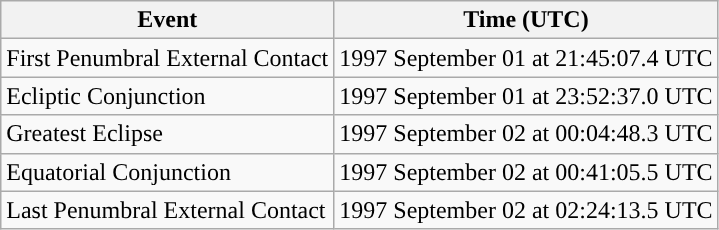<table class="wikitable">
<tr>
<th>Event</th>
<th>Time (UTC)</th>
</tr>
<tr>
<td>First Penumbral External Contact</td>
<td>1997 September 01 at 21:45:07.4 UTC</td>
</tr>
<tr>
<td>Ecliptic Conjunction</td>
<td>1997 September 01 at 23:52:37.0 UTC</td>
</tr>
<tr>
<td>Greatest Eclipse</td>
<td>1997 September 02 at 00:04:48.3 UTC</td>
</tr>
<tr>
<td>Equatorial Conjunction</td>
<td>1997 September 02 at 00:41:05.5 UTC</td>
</tr>
<tr>
<td>Last Penumbral External Contact</td>
<td>1997 September 02 at 02:24:13.5 UTC</td>
</tr>
</table>
